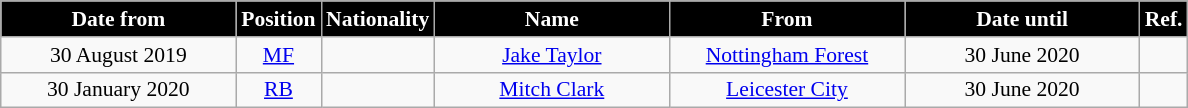<table class="wikitable"  style="text-align:center; font-size:90%; ">
<tr>
<th style="background:#000000; color:#FFFFFF; width:150px;">Date from</th>
<th style="background:#000000; color:#FFFFFF; width:50px;">Position</th>
<th style="background:#000000; color:#FFFFFF; width:50px;">Nationality</th>
<th style="background:#000000; color:#FFFFFF; width:150px;">Name</th>
<th style="background:#000000; color:#FFFFFF; width:150px;">From</th>
<th style="background:#000000; color:#FFFFFF; width:150px;">Date until</th>
<th style="background:#000000; color:#FFFFFF; width:25px;">Ref.</th>
</tr>
<tr>
<td>30 August 2019</td>
<td><a href='#'>MF</a></td>
<td></td>
<td><a href='#'>Jake Taylor</a></td>
<td><a href='#'>Nottingham Forest</a></td>
<td>30 June 2020</td>
<td></td>
</tr>
<tr>
<td>30 January 2020</td>
<td><a href='#'>RB</a></td>
<td></td>
<td><a href='#'>Mitch Clark</a></td>
<td><a href='#'>Leicester City</a></td>
<td>30 June 2020</td>
<td></td>
</tr>
</table>
